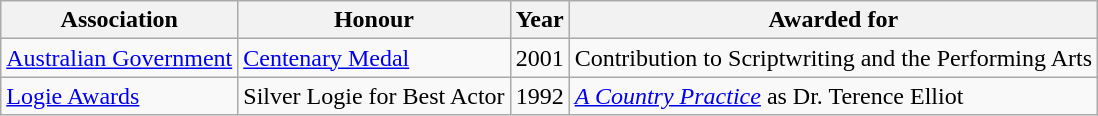<table class="wikitable">
<tr>
<th>Association</th>
<th>Honour</th>
<th>Year</th>
<th>Awarded for</th>
</tr>
<tr>
<td><a href='#'>Australian Government</a></td>
<td><a href='#'>Centenary Medal</a></td>
<td>2001</td>
<td>Contribution to Scriptwriting and the Performing Arts</td>
</tr>
<tr>
<td><a href='#'>Logie Awards</a></td>
<td>Silver Logie for Best Actor</td>
<td>1992</td>
<td><em><a href='#'>A Country Practice</a></em> as Dr. Terence Elliot<br></td>
</tr>
</table>
